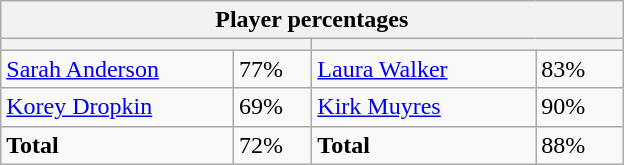<table class="wikitable">
<tr>
<th colspan=4 width=400>Player percentages</th>
</tr>
<tr>
<th colspan=2 width=200 style="white-space:nowrap;"></th>
<th colspan=2 width=200 style="white-space:nowrap;"></th>
</tr>
<tr>
<td><a href='#'>Sarah Anderson</a></td>
<td>77%</td>
<td><a href='#'>Laura Walker</a></td>
<td>83%</td>
</tr>
<tr>
<td><a href='#'>Korey Dropkin</a></td>
<td>69%</td>
<td><a href='#'>Kirk Muyres</a></td>
<td>90%</td>
</tr>
<tr>
<td><strong>Total</strong></td>
<td>72%</td>
<td><strong>Total</strong></td>
<td>88%</td>
</tr>
</table>
